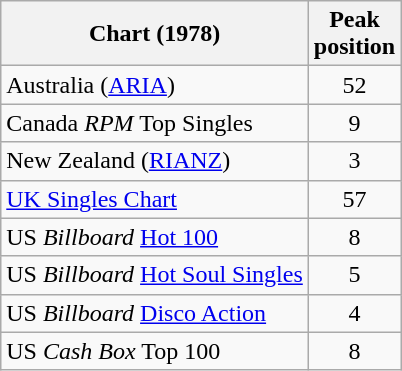<table class="wikitable sortable">
<tr>
<th>Chart (1978)</th>
<th>Peak<br>position</th>
</tr>
<tr>
<td>Australia (<a href='#'>ARIA</a>)</td>
<td style="text-align:center;">52</td>
</tr>
<tr>
<td>Canada <em>RPM</em> Top Singles</td>
<td style="text-align:center;">9</td>
</tr>
<tr>
<td>New Zealand (<a href='#'>RIANZ</a>)</td>
<td style="text-align:center;">3</td>
</tr>
<tr>
<td><a href='#'>UK Singles Chart</a></td>
<td style="text-align:center;">57</td>
</tr>
<tr>
<td>US <em>Billboard</em> <a href='#'>Hot 100</a></td>
<td style="text-align:center;">8</td>
</tr>
<tr>
<td>US <em>Billboard</em> <a href='#'>Hot Soul Singles</a></td>
<td style="text-align:center;">5</td>
</tr>
<tr>
<td>US <em>Billboard</em> <a href='#'>Disco Action</a></td>
<td style="text-align:center;">4</td>
</tr>
<tr>
<td>US <em>Cash Box</em> Top 100</td>
<td style="text-align:center;">8</td>
</tr>
</table>
